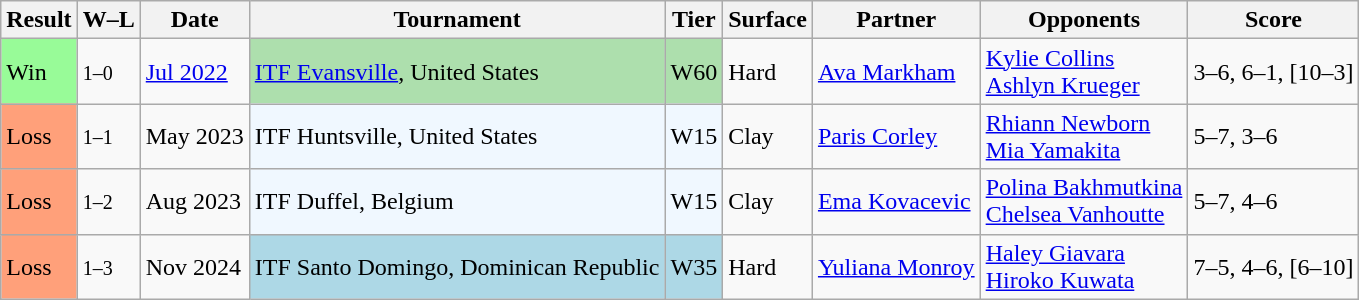<table class="sortable wikitable">
<tr>
<th>Result</th>
<th class="unsortable">W–L</th>
<th>Date</th>
<th>Tournament</th>
<th>Tier</th>
<th>Surface</th>
<th>Partner</th>
<th>Opponents</th>
<th class="unsortable">Score</th>
</tr>
<tr>
<td style="background:#98fb98;">Win</td>
<td><small>1–0</small></td>
<td><a href='#'>Jul 2022</a></td>
<td style="background:#addfad;"><a href='#'>ITF Evansville</a>, United States</td>
<td style="background:#addfad;">W60</td>
<td>Hard</td>
<td> <a href='#'>Ava Markham</a></td>
<td> <a href='#'>Kylie Collins</a> <br>  <a href='#'>Ashlyn Krueger</a></td>
<td>3–6, 6–1, [10–3]</td>
</tr>
<tr>
<td style=background:#FFA07A>Loss</td>
<td><small>1–1</small></td>
<td>May 2023</td>
<td style=background:#f0f8ff;>ITF Huntsville, United States</td>
<td style=background:#f0f8ff;>W15</td>
<td>Clay</td>
<td> <a href='#'>Paris Corley</a></td>
<td> <a href='#'>Rhiann Newborn</a> <br>  <a href='#'>Mia Yamakita</a></td>
<td>5–7, 3–6</td>
</tr>
<tr>
<td style=background:#FFA07A>Loss</td>
<td><small>1–2</small></td>
<td>Aug 2023</td>
<td style=background:#f0f8ff;>ITF Duffel, Belgium</td>
<td style=background:#f0f8ff;>W15</td>
<td>Clay</td>
<td> <a href='#'>Ema Kovacevic</a></td>
<td> <a href='#'>Polina Bakhmutkina</a> <br>  <a href='#'>Chelsea Vanhoutte</a></td>
<td>5–7, 4–6</td>
</tr>
<tr>
<td style=background:#FFA07A>Loss</td>
<td><small>1–3</small></td>
<td>Nov 2024</td>
<td style="background:lightblue;">ITF Santo Domingo, Dominican Republic</td>
<td style="background:lightblue;">W35</td>
<td>Hard</td>
<td> <a href='#'>Yuliana Monroy</a></td>
<td> <a href='#'>Haley Giavara</a> <br>  <a href='#'>Hiroko Kuwata</a></td>
<td>7–5, 4–6, [6–10]</td>
</tr>
</table>
